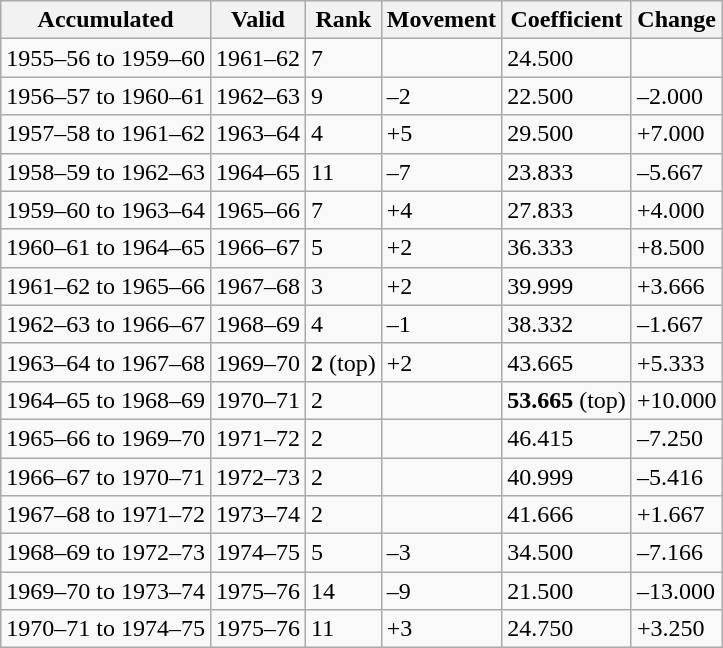<table class="collapsible collapsed wikitable sortable" style="font-size:95% style="text-align:center">
<tr>
<th>Accumulated</th>
<th>Valid</th>
<th>Rank</th>
<th>Movement</th>
<th>Coefficient</th>
<th>Change</th>
</tr>
<tr>
<td>1955–56 to 1959–60</td>
<td>1961–62</td>
<td>7</td>
<td></td>
<td>24.500</td>
<td></td>
</tr>
<tr>
<td>1956–57 to 1960–61</td>
<td>1962–63</td>
<td>9</td>
<td> –2</td>
<td>22.500</td>
<td> –2.000</td>
</tr>
<tr>
<td>1957–58 to 1961–62</td>
<td>1963–64</td>
<td>4</td>
<td> +5</td>
<td>29.500</td>
<td> +7.000</td>
</tr>
<tr>
<td>1958–59 to 1962–63</td>
<td>1964–65</td>
<td>11</td>
<td> –7</td>
<td>23.833</td>
<td> –5.667</td>
</tr>
<tr>
<td>1959–60 to 1963–64</td>
<td>1965–66</td>
<td>7</td>
<td> +4</td>
<td>27.833</td>
<td> +4.000</td>
</tr>
<tr>
<td>1960–61 to 1964–65</td>
<td>1966–67</td>
<td>5</td>
<td> +2</td>
<td>36.333</td>
<td> +8.500</td>
</tr>
<tr>
<td>1961–62 to 1965–66</td>
<td>1967–68</td>
<td>3</td>
<td> +2</td>
<td>39.999</td>
<td> +3.666</td>
</tr>
<tr>
<td>1962–63 to 1966–67</td>
<td>1968–69</td>
<td>4</td>
<td> –1</td>
<td>38.332</td>
<td> –1.667</td>
</tr>
<tr>
<td>1963–64 to 1967–68</td>
<td>1969–70</td>
<td><strong>2</strong> (top)</td>
<td> +2</td>
<td>43.665</td>
<td> +5.333</td>
</tr>
<tr>
<td>1964–65 to 1968–69</td>
<td>1970–71</td>
<td>2</td>
<td></td>
<td><strong>53.665</strong> (top)</td>
<td> +10.000</td>
</tr>
<tr>
<td>1965–66 to 1969–70</td>
<td>1971–72</td>
<td>2</td>
<td></td>
<td>46.415</td>
<td> –7.250</td>
</tr>
<tr>
<td>1966–67 to 1970–71</td>
<td>1972–73</td>
<td>2</td>
<td></td>
<td>40.999</td>
<td> –5.416</td>
</tr>
<tr>
<td>1967–68 to 1971–72</td>
<td>1973–74</td>
<td>2</td>
<td></td>
<td>41.666</td>
<td> +1.667</td>
</tr>
<tr>
<td>1968–69 to 1972–73</td>
<td>1974–75</td>
<td>5</td>
<td> –3</td>
<td>34.500</td>
<td> –7.166</td>
</tr>
<tr>
<td>1969–70 to 1973–74</td>
<td>1975–76</td>
<td>14</td>
<td> –9</td>
<td>21.500</td>
<td> –13.000</td>
</tr>
<tr>
<td>1970–71 to 1974–75</td>
<td>1975–76</td>
<td>11</td>
<td> +3</td>
<td>24.750</td>
<td> +3.250</td>
</tr>
</table>
